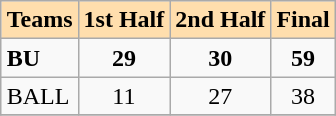<table class="wikitable" align=right>
<tr bgcolor=#ffdead align=center>
<td><strong>Teams</strong></td>
<td><strong>1st Half</strong></td>
<td><strong>2nd Half</strong></td>
<td><strong>Final</strong></td>
</tr>
<tr>
<td><strong>BU</strong></td>
<td align=center><strong>29</strong></td>
<td align=center><strong>30</strong></td>
<td align=center><strong>59</strong></td>
</tr>
<tr>
<td>BALL</td>
<td align=center>11</td>
<td align=center>27</td>
<td align=center>38</td>
</tr>
<tr>
</tr>
</table>
